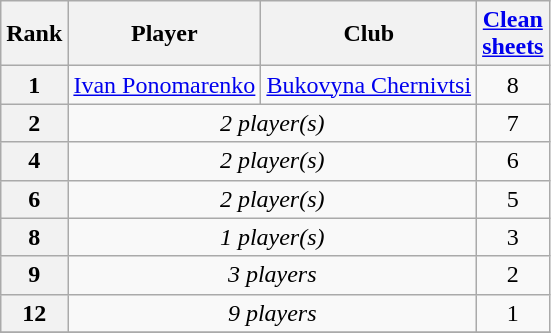<table class="wikitable" style="text-align:center">
<tr>
<th>Rank</th>
<th>Player</th>
<th>Club</th>
<th><a href='#'>Clean<br>sheets</a></th>
</tr>
<tr>
<th rowspan=1>1</th>
<td align="left"><a href='#'>Ivan Ponomarenko</a></td>
<td align="left"><a href='#'>Bukovyna Chernivtsi</a></td>
<td rowspan=1>8</td>
</tr>
<tr>
<th align=center>2</th>
<td colspan=2 align=center><em>2 player(s)</em></td>
<td align=center>7</td>
</tr>
<tr>
<th align=center>4</th>
<td colspan=2 align=center><em>2 player(s)</em></td>
<td align=center>6</td>
</tr>
<tr>
<th align=center>6</th>
<td colspan=2 align=center><em>2 player(s)</em></td>
<td align=center>5</td>
</tr>
<tr>
<th align=center>8</th>
<td colspan=2 align=center><em>1 player(s)</em></td>
<td align=center>3</td>
</tr>
<tr>
<th align=center>9</th>
<td colspan=2 align=center><em>3 players</em></td>
<td align=center>2</td>
</tr>
<tr>
<th align=center>12</th>
<td colspan=2 align=center><em>9 players</em></td>
<td align=center>1</td>
</tr>
<tr>
</tr>
</table>
